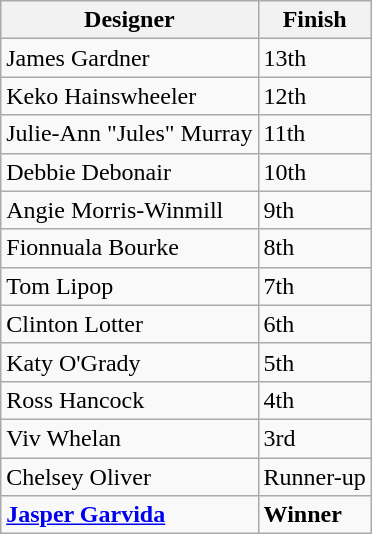<table class="wikitable">
<tr>
<th>Designer</th>
<th>Finish</th>
</tr>
<tr>
<td>James Gardner</td>
<td>13th</td>
</tr>
<tr>
<td>Keko Hainswheeler</td>
<td>12th</td>
</tr>
<tr>
<td>Julie-Ann "Jules" Murray</td>
<td>11th</td>
</tr>
<tr>
<td>Debbie Debonair</td>
<td>10th</td>
</tr>
<tr>
<td>Angie Morris-Winmill</td>
<td>9th</td>
</tr>
<tr>
<td>Fionnuala Bourke</td>
<td>8th</td>
</tr>
<tr>
<td>Tom Lipop</td>
<td>7th</td>
</tr>
<tr>
<td>Clinton Lotter</td>
<td>6th</td>
</tr>
<tr>
<td>Katy O'Grady</td>
<td>5th</td>
</tr>
<tr>
<td>Ross Hancock</td>
<td>4th</td>
</tr>
<tr>
<td>Viv Whelan</td>
<td>3rd</td>
</tr>
<tr>
<td>Chelsey Oliver</td>
<td>Runner-up</td>
</tr>
<tr>
<td><strong><a href='#'>Jasper Garvida</a></strong></td>
<td><strong>Winner</strong></td>
</tr>
</table>
